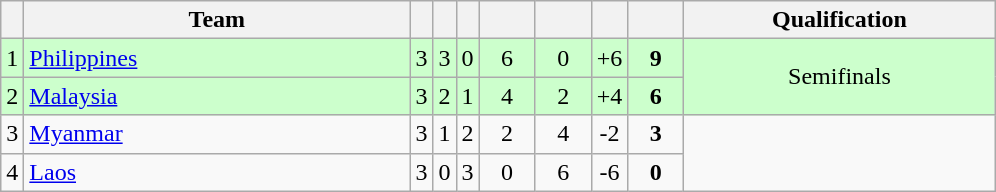<table class="wikitable" style="text-align: center;">
<tr>
<th></th>
<th width="250">Team</th>
<th></th>
<th></th>
<th></th>
<th width="30"></th>
<th width="30"></th>
<th></th>
<th width="30"></th>
<th width="200">Qualification</th>
</tr>
<tr style="background-color:#cfc">
<td>1</td>
<td align="left"> <a href='#'>Philippines</a></td>
<td>3</td>
<td>3</td>
<td>0</td>
<td>6</td>
<td>0</td>
<td>+6</td>
<td><strong>9</strong></td>
<td rowspan="2">Semifinals</td>
</tr>
<tr style="background-color:#cfc">
<td>2</td>
<td align="left"> <a href='#'>Malaysia</a></td>
<td>3</td>
<td>2</td>
<td>1</td>
<td>4</td>
<td>2</td>
<td>+4</td>
<td><strong>6</strong></td>
</tr>
<tr>
<td>3</td>
<td align="left"> <a href='#'>Myanmar</a></td>
<td>3</td>
<td>1</td>
<td>2</td>
<td>2</td>
<td>4</td>
<td>-2</td>
<td><strong>3</strong></td>
<td rowspan="2"></td>
</tr>
<tr>
<td>4</td>
<td align="left"> <a href='#'>Laos</a></td>
<td>3</td>
<td>0</td>
<td>3</td>
<td>0</td>
<td>6</td>
<td>-6</td>
<td><strong>0</strong></td>
</tr>
</table>
